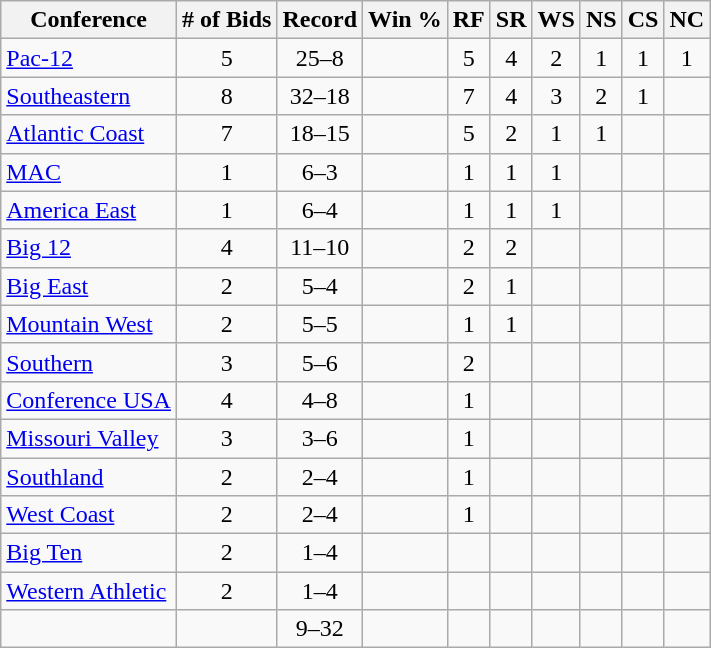<table class="wikitable sortable">
<tr>
<th>Conference</th>
<th># of Bids</th>
<th>Record</th>
<th>Win %</th>
<th>RF</th>
<th>SR</th>
<th>WS</th>
<th>NS</th>
<th>CS</th>
<th>NC</th>
</tr>
<tr style="text-align:center;">
<td align="left"><a href='#'>Pac-12</a></td>
<td>5</td>
<td>25–8</td>
<td></td>
<td>5</td>
<td>4</td>
<td>2</td>
<td>1</td>
<td>1</td>
<td>1</td>
</tr>
<tr style="text-align:center;">
<td align="left"><a href='#'>Southeastern</a></td>
<td>8</td>
<td>32–18</td>
<td></td>
<td>7</td>
<td>4</td>
<td>3</td>
<td>2</td>
<td>1</td>
<td></td>
</tr>
<tr style="text-align:center;">
<td align="left"><a href='#'>Atlantic Coast</a></td>
<td>7</td>
<td>18–15</td>
<td></td>
<td>5</td>
<td>2</td>
<td>1</td>
<td>1</td>
<td></td>
<td></td>
</tr>
<tr style="text-align:center;">
<td align="left"><a href='#'>MAC</a></td>
<td>1</td>
<td>6–3</td>
<td></td>
<td>1</td>
<td>1</td>
<td>1</td>
<td></td>
<td></td>
<td></td>
</tr>
<tr style="text-align:center;">
<td align="left"><a href='#'>America East</a></td>
<td>1</td>
<td>6–4</td>
<td></td>
<td>1</td>
<td>1</td>
<td>1</td>
<td></td>
<td></td>
<td></td>
</tr>
<tr style="text-align:center;">
<td align="left"><a href='#'>Big 12</a></td>
<td>4</td>
<td>11–10</td>
<td></td>
<td>2</td>
<td>2</td>
<td></td>
<td></td>
<td></td>
<td></td>
</tr>
<tr style="text-align:center;">
<td align="left"><a href='#'>Big East</a></td>
<td>2</td>
<td>5–4</td>
<td></td>
<td>2</td>
<td>1</td>
<td></td>
<td></td>
<td></td>
<td></td>
</tr>
<tr style="text-align:center;">
<td align="left"><a href='#'>Mountain West</a></td>
<td>2</td>
<td>5–5</td>
<td></td>
<td>1</td>
<td>1</td>
<td></td>
<td></td>
<td></td>
<td></td>
</tr>
<tr style="text-align:center;">
<td align="left"><a href='#'>Southern</a></td>
<td>3</td>
<td>5–6</td>
<td></td>
<td>2</td>
<td></td>
<td></td>
<td></td>
<td></td>
<td></td>
</tr>
<tr style="text-align:center;">
<td align="left"><a href='#'>Conference USA</a></td>
<td>4</td>
<td>4–8</td>
<td></td>
<td>1</td>
<td></td>
<td></td>
<td></td>
<td></td>
<td></td>
</tr>
<tr style="text-align:center;">
<td align="left"><a href='#'>Missouri Valley</a></td>
<td>3</td>
<td>3–6</td>
<td></td>
<td>1</td>
<td></td>
<td></td>
<td></td>
<td></td>
<td></td>
</tr>
<tr style="text-align:center;">
<td align="left"><a href='#'>Southland</a></td>
<td>2</td>
<td>2–4</td>
<td></td>
<td>1</td>
<td></td>
<td></td>
<td></td>
<td></td>
<td></td>
</tr>
<tr style="text-align:center;">
<td align="left"><a href='#'>West Coast</a></td>
<td>2</td>
<td>2–4</td>
<td></td>
<td>1</td>
<td></td>
<td></td>
<td></td>
<td></td>
<td></td>
</tr>
<tr style="text-align:center;">
<td align="left"><a href='#'>Big Ten</a></td>
<td>2</td>
<td>1–4</td>
<td></td>
<td></td>
<td></td>
<td></td>
<td></td>
<td></td>
<td></td>
</tr>
<tr style="text-align:center;">
<td align="left"><a href='#'>Western Athletic</a></td>
<td>2</td>
<td>1–4</td>
<td></td>
<td></td>
<td></td>
<td></td>
<td></td>
<td></td>
<td></td>
</tr>
<tr style="text-align:center;">
<td align="left"></td>
<td></td>
<td>9–32</td>
<td></td>
<td></td>
<td></td>
<td></td>
<td></td>
<td></td>
<td></td>
</tr>
</table>
